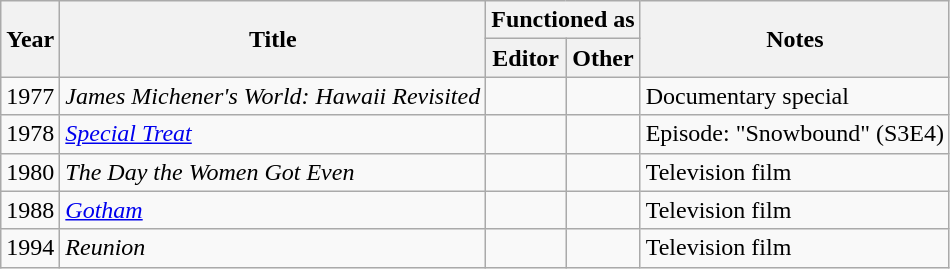<table class="wikitable">
<tr>
<th rowspan="2">Year</th>
<th rowspan="2">Title</th>
<th colspan="2">Functioned as</th>
<th rowspan="2">Notes</th>
</tr>
<tr>
<th>Editor</th>
<th>Other</th>
</tr>
<tr>
<td>1977</td>
<td><em>James Michener's World: Hawaii Revisited</em></td>
<td></td>
<td></td>
<td>Documentary special</td>
</tr>
<tr>
<td>1978</td>
<td><em><a href='#'>Special Treat</a></em></td>
<td></td>
<td></td>
<td>Episode: "Snowbound" (S3E4)</td>
</tr>
<tr>
<td>1980</td>
<td><em>The Day the Women Got Even</em></td>
<td></td>
<td></td>
<td>Television film</td>
</tr>
<tr>
<td>1988</td>
<td><em><a href='#'>Gotham</a></em></td>
<td></td>
<td></td>
<td>Television film</td>
</tr>
<tr>
<td>1994</td>
<td><em>Reunion</em></td>
<td></td>
<td></td>
<td>Television film</td>
</tr>
</table>
